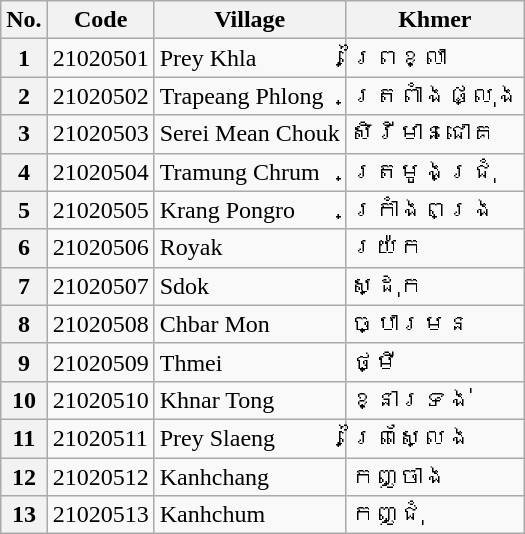<table class="wikitable sortable mw-collapsible">
<tr>
<th>No.</th>
<th>Code</th>
<th>Village</th>
<th>Khmer</th>
</tr>
<tr>
<th>1</th>
<td>21020501</td>
<td>Prey Khla</td>
<td>ព្រៃខ្លា</td>
</tr>
<tr>
<th>2</th>
<td>21020502</td>
<td>Trapeang Phlong</td>
<td>ត្រពាំងផ្លុង</td>
</tr>
<tr>
<th>3</th>
<td>21020503</td>
<td>Serei Mean Chouk</td>
<td>សិរីមានជោគ</td>
</tr>
<tr>
<th>4</th>
<td>21020504</td>
<td>Tramung Chrum</td>
<td>ត្រមូងជ្រុំ</td>
</tr>
<tr>
<th>5</th>
<td>21020505</td>
<td>Krang Pongro</td>
<td>ក្រាំងពង្រ</td>
</tr>
<tr>
<th>6</th>
<td>21020506</td>
<td>Royak</td>
<td>រយ៉ក</td>
</tr>
<tr>
<th>7</th>
<td>21020507</td>
<td>Sdok</td>
<td>ស្ដុក</td>
</tr>
<tr>
<th>8</th>
<td>21020508</td>
<td>Chbar Mon</td>
<td>ច្បារមន</td>
</tr>
<tr>
<th>9</th>
<td>21020509</td>
<td>Thmei</td>
<td>ថ្មី</td>
</tr>
<tr>
<th>10</th>
<td>21020510</td>
<td>Khnar Tong</td>
<td>ខ្នារទង់</td>
</tr>
<tr>
<th>11</th>
<td>21020511</td>
<td>Prey Slaeng</td>
<td>ព្រៃស្លែង</td>
</tr>
<tr>
<th>12</th>
<td>21020512</td>
<td>Kanhchang</td>
<td>កញ្ចាង</td>
</tr>
<tr>
<th>13</th>
<td>21020513</td>
<td>Kanhchum</td>
<td>កញ្ជុំ</td>
</tr>
</table>
